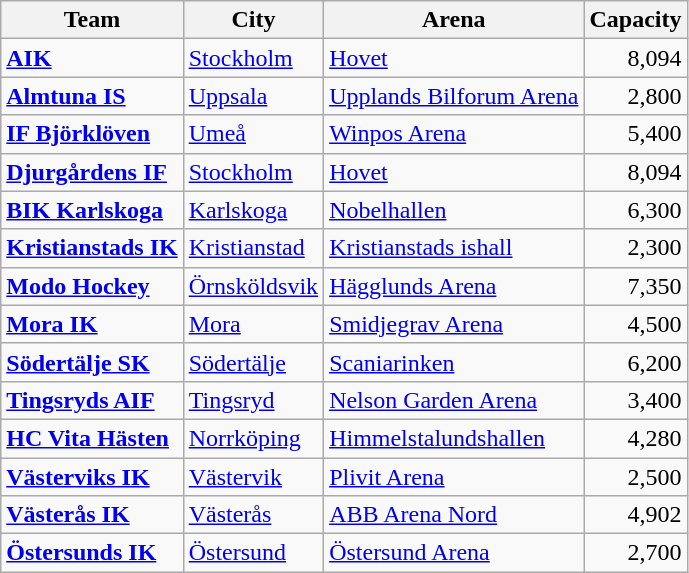<table class="wikitable sortable">
<tr>
<th>Team</th>
<th>City</th>
<th>Arena</th>
<th>Capacity</th>
</tr>
<tr>
<td><strong><a href='#'>AIK</a></strong></td>
<td><a href='#'>Stockholm</a></td>
<td><a href='#'>Hovet</a></td>
<td style="text-align:right;">8,094</td>
</tr>
<tr>
<td><strong><a href='#'>Almtuna IS</a></strong></td>
<td><a href='#'>Uppsala</a></td>
<td><a href='#'>Upplands Bilforum Arena</a></td>
<td style="text-align:right;">2,800</td>
</tr>
<tr>
<td><strong><a href='#'>IF Björklöven</a></strong></td>
<td><a href='#'>Umeå</a></td>
<td><a href='#'>Winpos Arena</a></td>
<td style="text-align:right;">5,400</td>
</tr>
<tr>
<td><strong><a href='#'>Djurgårdens IF</a></strong></td>
<td><a href='#'>Stockholm</a></td>
<td><a href='#'>Hovet</a></td>
<td style="text-align:right;">8,094</td>
</tr>
<tr>
<td><strong><a href='#'>BIK Karlskoga</a></strong></td>
<td><a href='#'>Karlskoga</a></td>
<td><a href='#'>Nobelhallen</a></td>
<td style="text-align:right;">6,300</td>
</tr>
<tr>
<td><strong><a href='#'>Kristianstads IK</a></strong></td>
<td><a href='#'>Kristianstad</a></td>
<td><a href='#'>Kristianstads ishall</a></td>
<td style="text-align:right;">2,300</td>
</tr>
<tr>
<td><strong><a href='#'>Modo Hockey</a></strong></td>
<td><a href='#'>Örnsköldsvik</a></td>
<td><a href='#'>Hägglunds Arena</a></td>
<td style="text-align:right;">7,350</td>
</tr>
<tr>
<td><strong><a href='#'>Mora IK</a></strong></td>
<td><a href='#'>Mora</a></td>
<td><a href='#'>Smidjegrav Arena</a></td>
<td style="text-align:right;">4,500</td>
</tr>
<tr>
<td><strong><a href='#'>Södertälje SK</a></strong></td>
<td><a href='#'>Södertälje</a></td>
<td><a href='#'>Scaniarinken</a></td>
<td style="text-align:right;">6,200</td>
</tr>
<tr>
<td><strong><a href='#'>Tingsryds AIF</a></strong></td>
<td><a href='#'>Tingsryd</a></td>
<td><a href='#'>Nelson Garden Arena</a></td>
<td style="text-align:right;">3,400</td>
</tr>
<tr>
<td><strong><a href='#'>HC Vita Hästen</a></strong></td>
<td><a href='#'>Norrköping</a></td>
<td><a href='#'>Himmelstalundshallen</a></td>
<td style="text-align:right;">4,280</td>
</tr>
<tr>
<td><strong><a href='#'>Västerviks IK</a></strong></td>
<td><a href='#'>Västervik</a></td>
<td><a href='#'>Plivit Arena</a></td>
<td style="text-align:right;">2,500</td>
</tr>
<tr>
<td><strong><a href='#'>Västerås IK</a></strong></td>
<td><a href='#'>Västerås</a></td>
<td><a href='#'>ABB Arena Nord</a></td>
<td style="text-align:right;">4,902</td>
</tr>
<tr>
<td><strong><a href='#'>Östersunds IK</a></strong></td>
<td><a href='#'>Östersund</a></td>
<td><a href='#'>Östersund Arena</a></td>
<td style="text-align:right;">2,700</td>
</tr>
</table>
